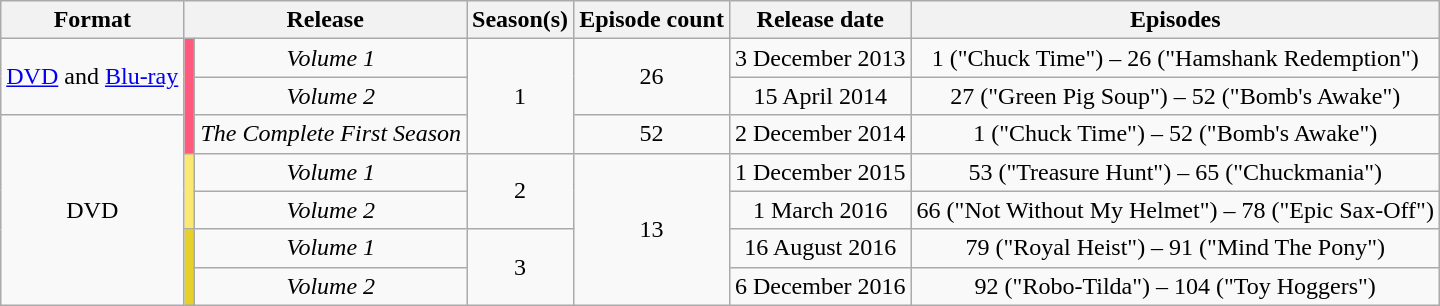<table class="wikitable" style="text-align: center;">
<tr>
<th>Format</th>
<th colspan=2>Release</th>
<th>Season(s)</th>
<th>Episode count</th>
<th>Release date</th>
<th>Episodes</th>
</tr>
<tr>
<td rowspan=2><a href='#'>DVD</a> and <a href='#'>Blu-ray</a></td>
<td rowspan=3 style="background:#FF5A7E"></td>
<td><em>Volume 1</em></td>
<td rowspan=3>1</td>
<td rowspan=2>26</td>
<td>3 December 2013</td>
<td>1 ("Chuck Time") – 26 ("Hamshank Redemption")</td>
</tr>
<tr>
<td><em>Volume 2</em></td>
<td>15 April 2014</td>
<td>27 ("Green Pig Soup") – 52 ("Bomb's Awake")</td>
</tr>
<tr>
<td rowspan=5>DVD</td>
<td><em>The Complete First Season</em></td>
<td>52</td>
<td>2 December 2014</td>
<td>1 ("Chuck Time") – 52 ("Bomb's Awake")</td>
</tr>
<tr>
<td rowspan=2 style="background:#FBE870"></td>
<td><em>Volume 1</em></td>
<td rowspan=2>2</td>
<td rowspan=4>13</td>
<td>1 December 2015</td>
<td>53 ("Treasure Hunt") – 65 ("Chuckmania")</td>
</tr>
<tr>
<td><em>Volume 2</em></td>
<td>1 March 2016</td>
<td>66 ("Not Without My Helmet") – 78 ("Epic Sax-Off")</td>
</tr>
<tr>
<td rowspan=2 style="background:#E5D12A"></td>
<td><em>Volume 1</em></td>
<td rowspan=2>3</td>
<td>16 August 2016</td>
<td>79 ("Royal Heist") – 91 ("Mind The Pony")</td>
</tr>
<tr>
<td><em>Volume 2</em></td>
<td>6 December 2016</td>
<td>92 ("Robo-Tilda") – 104 ("Toy Hoggers")</td>
</tr>
</table>
